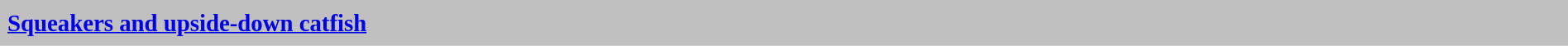<table cellspacing="4" width="100%" style="border:1px solid #C0C0C0; background:silver">
<tr>
<td height="25px" style="font-size:120%; text-align:left; background:silver"><strong><a href='#'>Squeakers and upside-down catfish</a></strong></td>
</tr>
</table>
